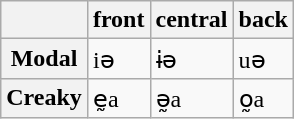<table class="wikitable">
<tr>
<th></th>
<th>front</th>
<th>central</th>
<th>back</th>
</tr>
<tr>
<th>Modal</th>
<td>iə</td>
<td>ɨə</td>
<td>uə</td>
</tr>
<tr>
<th>Creaky</th>
<td>ḛa</td>
<td>ə̰a</td>
<td>o̰a</td>
</tr>
</table>
